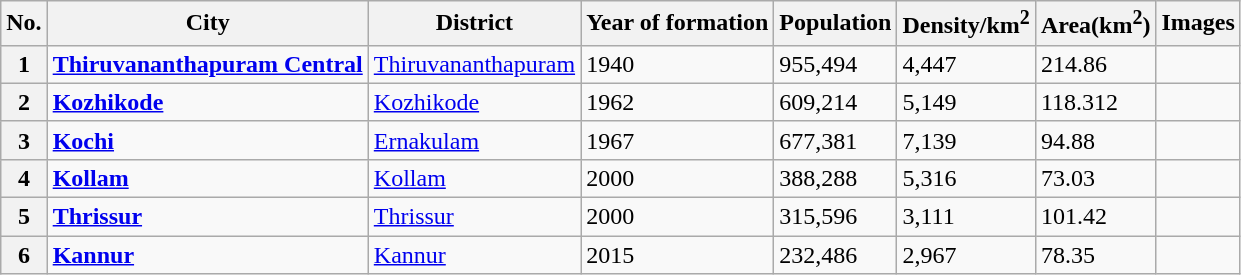<table class="collapsible wikitable">
<tr>
<th>No.</th>
<th>City</th>
<th>District</th>
<th>Year of formation</th>
<th>Population</th>
<th>Density/km<sup>2</sup></th>
<th>Area(km<sup>2</sup>)</th>
<th>Images</th>
</tr>
<tr>
<th>1</th>
<td><strong><a href='#'>Thiruvananthapuram Central</a></strong></td>
<td><a href='#'>Thiruvananthapuram</a></td>
<td>1940</td>
<td>955,494</td>
<td>4,447</td>
<td>214.86</td>
<td></td>
</tr>
<tr>
<th>2</th>
<td><strong><a href='#'>Kozhikode</a></strong></td>
<td><a href='#'>Kozhikode</a></td>
<td>1962</td>
<td>609,214</td>
<td>5,149</td>
<td>118.312</td>
<td></td>
</tr>
<tr>
<th>3</th>
<td><strong><a href='#'>Kochi</a></strong></td>
<td><a href='#'>Ernakulam</a></td>
<td>1967</td>
<td>677,381</td>
<td>7,139</td>
<td>94.88</td>
<td></td>
</tr>
<tr>
<th>4</th>
<td><strong><a href='#'>Kollam</a></strong></td>
<td><a href='#'>Kollam</a></td>
<td>2000</td>
<td>388,288</td>
<td>5,316</td>
<td>73.03</td>
<td></td>
</tr>
<tr>
<th>5</th>
<td><strong><a href='#'>Thrissur</a></strong></td>
<td><a href='#'>Thrissur</a></td>
<td>2000</td>
<td>315,596</td>
<td>3,111</td>
<td>101.42</td>
<td></td>
</tr>
<tr>
<th>6</th>
<td><strong><a href='#'>Kannur</a></strong></td>
<td><a href='#'>Kannur</a></td>
<td>2015</td>
<td>232,486</td>
<td>2,967</td>
<td>78.35</td>
<td></td>
</tr>
</table>
